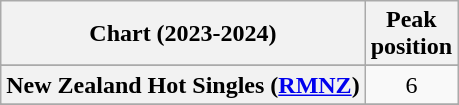<table class="wikitable sortable plainrowheaders" style="text-align:center;">
<tr>
<th scope="col">Chart (2023-2024)</th>
<th scope="col">Peak<br>position</th>
</tr>
<tr>
</tr>
<tr>
<th scope="row">New Zealand Hot Singles (<a href='#'>RMNZ</a>)</th>
<td>6</td>
</tr>
<tr>
</tr>
<tr>
</tr>
<tr>
</tr>
<tr>
</tr>
<tr>
</tr>
</table>
